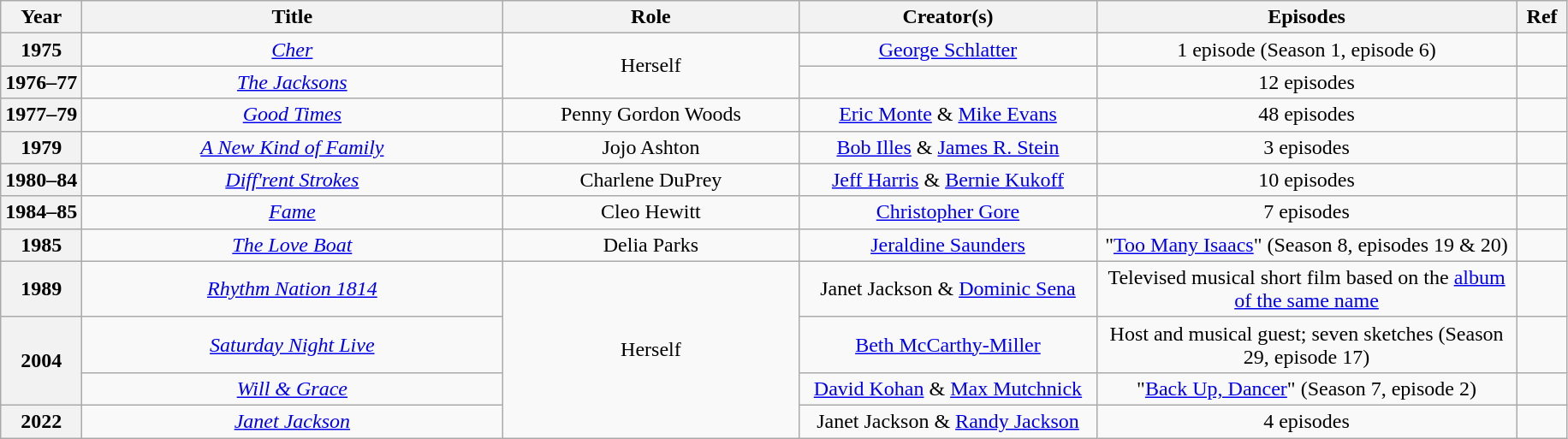<table class="wikitable sortable plainrowheaders" style="text-align: center;">
<tr>
<th scope="col" scope="col">Year</th>
<th scope="col" scope="col" style="width: 20em;">Title</th>
<th scope="col" scope="col" style="width: 14em;">Role</th>
<th scope="col" scope="col" style="width: 14em;">Creator(s)</th>
<th scope="col" style="width: 20em;" class="unsortable">Episodes</th>
<th scope="col" style="width: 2em;" class="unsortable">Ref</th>
</tr>
<tr>
<th scope="row">1975</th>
<td><em><a href='#'>Cher</a></em></td>
<td rowspan="2">Herself</td>
<td><a href='#'>George Schlatter</a></td>
<td>1 episode (Season 1, episode 6)</td>
<td></td>
</tr>
<tr>
<th scope="row">1976–77</th>
<td><em><a href='#'>The Jacksons</a></em></td>
<td></td>
<td>12 episodes</td>
<td></td>
</tr>
<tr>
<th scope="row">1977–79</th>
<td><em><a href='#'>Good Times</a></em></td>
<td>Penny Gordon Woods</td>
<td><a href='#'>Eric Monte</a> & <a href='#'>Mike Evans</a></td>
<td>48 episodes</td>
<td></td>
</tr>
<tr>
<th scope="row">1979</th>
<td><em><a href='#'>A New Kind of Family</a></em></td>
<td>Jojo Ashton</td>
<td><a href='#'>Bob Illes</a> & <a href='#'>James R. Stein</a></td>
<td>3 episodes</td>
<td></td>
</tr>
<tr>
<th scope="row">1980–84</th>
<td><em><a href='#'>Diff'rent Strokes</a></em></td>
<td>Charlene DuPrey</td>
<td><a href='#'>Jeff Harris</a> & <a href='#'>Bernie Kukoff</a></td>
<td>10 episodes</td>
<td></td>
</tr>
<tr>
<th scope="row">1984–85</th>
<td><em><a href='#'>Fame</a></em></td>
<td>Cleo Hewitt</td>
<td><a href='#'>Christopher Gore</a></td>
<td>7 episodes</td>
<td></td>
</tr>
<tr>
<th scope="row">1985</th>
<td><em><a href='#'>The Love Boat</a></em></td>
<td>Delia Parks</td>
<td><a href='#'>Jeraldine Saunders</a></td>
<td>"<a href='#'>Too Many Isaacs</a>" (Season 8, episodes 19 & 20)</td>
<td></td>
</tr>
<tr>
<th scope="row">1989</th>
<td><a href='#'><em>Rhythm Nation 1814</em></a></td>
<td rowspan="4">Herself</td>
<td>Janet Jackson & <a href='#'>Dominic Sena</a></td>
<td>Televised musical short film based on the <a href='#'>album of the same name</a></td>
<td></td>
</tr>
<tr>
<th rowspan="2" scope="row">2004</th>
<td><em><a href='#'>Saturday Night Live</a></em></td>
<td><a href='#'>Beth McCarthy-Miller</a></td>
<td>Host and musical guest; seven sketches (Season 29, episode 17)</td>
<td></td>
</tr>
<tr>
<td><em><a href='#'>Will & Grace</a></em></td>
<td><a href='#'>David Kohan</a> & <a href='#'>Max Mutchnick</a></td>
<td>"<a href='#'>Back Up, Dancer</a>" (Season 7, episode 2)</td>
<td></td>
</tr>
<tr>
<th scope="row">2022</th>
<td><em><a href='#'>Janet Jackson</a></em></td>
<td>Janet Jackson & <a href='#'>Randy Jackson</a></td>
<td>4 episodes</td>
<td></td>
</tr>
</table>
